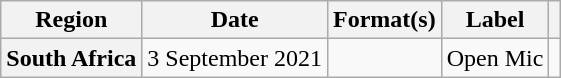<table class="wikitable plainrowheaders">
<tr>
<th scope="col">Region</th>
<th scope="col">Date</th>
<th scope="col">Format(s)</th>
<th scope="col">Label</th>
<th scope="col"></th>
</tr>
<tr>
<th scope="row">South Africa</th>
<td>3 September 2021</td>
<td></td>
<td>Open Mic</td>
<td></td>
</tr>
</table>
